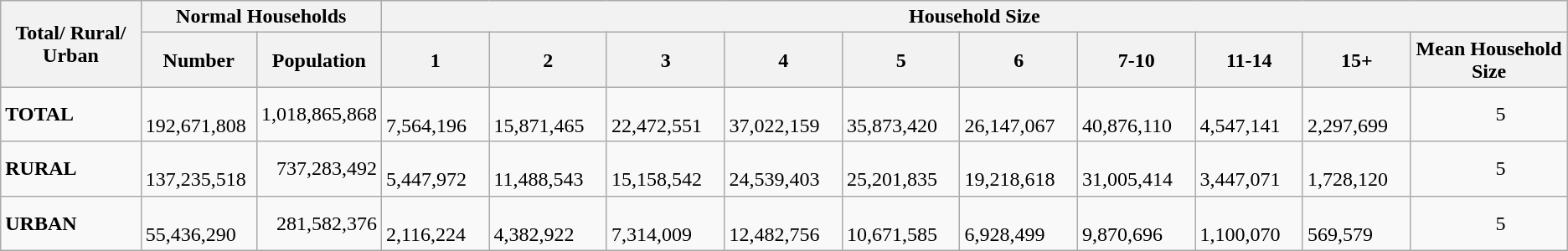<table class="wikitable">
<tr>
<th rowspan="2">Total/ Rural/ Urban</th>
<th colspan="2">Normal Households</th>
<th colspan="10">Household Size</th>
</tr>
<tr>
<th>Number</th>
<th>Population</th>
<th>1</th>
<th>2</th>
<th>3</th>
<th>4</th>
<th>5</th>
<th>6</th>
<th>7-10</th>
<th>11-14</th>
<th>15+</th>
<th>Mean Household Size</th>
</tr>
<tr>
<td><strong>TOTAL</strong></td>
<td>  192,671,808</td>
<td>1,018,865,868</td>
<td>      7,564,196</td>
<td>      15,871,465</td>
<td>      22,472,551</td>
<td>      37,022,159</td>
<td>      35,873,420</td>
<td>      26,147,067</td>
<td>      40,876,110</td>
<td>      4,547,141</td>
<td>      2,297,699</td>
<td>                5</td>
</tr>
<tr>
<td><strong>RURAL</strong></td>
<td>  137,235,518</td>
<td>   737,283,492</td>
<td>      5,447,972</td>
<td>      11,488,543</td>
<td>      15,158,542</td>
<td>      24,539,403</td>
<td>      25,201,835</td>
<td>      19,218,618</td>
<td>      31,005,414</td>
<td>      3,447,071</td>
<td>      1,728,120</td>
<td>                5</td>
</tr>
<tr>
<td><strong>URBAN</strong></td>
<td>    55,436,290</td>
<td>   281,582,376</td>
<td>      2,116,224</td>
<td>        4,382,922</td>
<td>        7,314,009</td>
<td>      12,482,756</td>
<td>      10,671,585</td>
<td>        6,928,499</td>
<td>        9,870,696</td>
<td>      1,100,070</td>
<td>         569,579</td>
<td>                5</td>
</tr>
</table>
